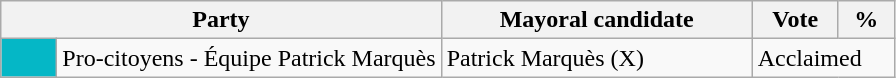<table class="wikitable">
<tr>
<th bgcolor="#DDDDFF" width="230px" colspan="2">Party</th>
<th bgcolor="#DDDDFF" width="200px">Mayoral candidate</th>
<th bgcolor="#DDDDFF" width="50px">Vote</th>
<th bgcolor="#DDDDFF" width="30px">%</th>
</tr>
<tr>
<td bgcolor=#05B7C6 width="30px"> </td>
<td>Pro-citoyens - Équipe Patrick Marquès</td>
<td>Patrick Marquès (X)</td>
<td colspan="2">Acclaimed</td>
</tr>
</table>
